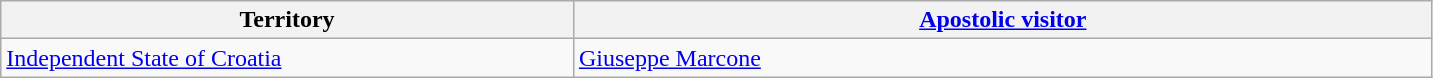<table class="wikitable sortable">
<tr>
<th width="20%">Territory</th>
<th width="30%"><a href='#'>Apostolic visitor</a></th>
</tr>
<tr>
<td><a href='#'>Independent State of Croatia</a></td>
<td><a href='#'>Giuseppe Marcone</a></td>
</tr>
</table>
